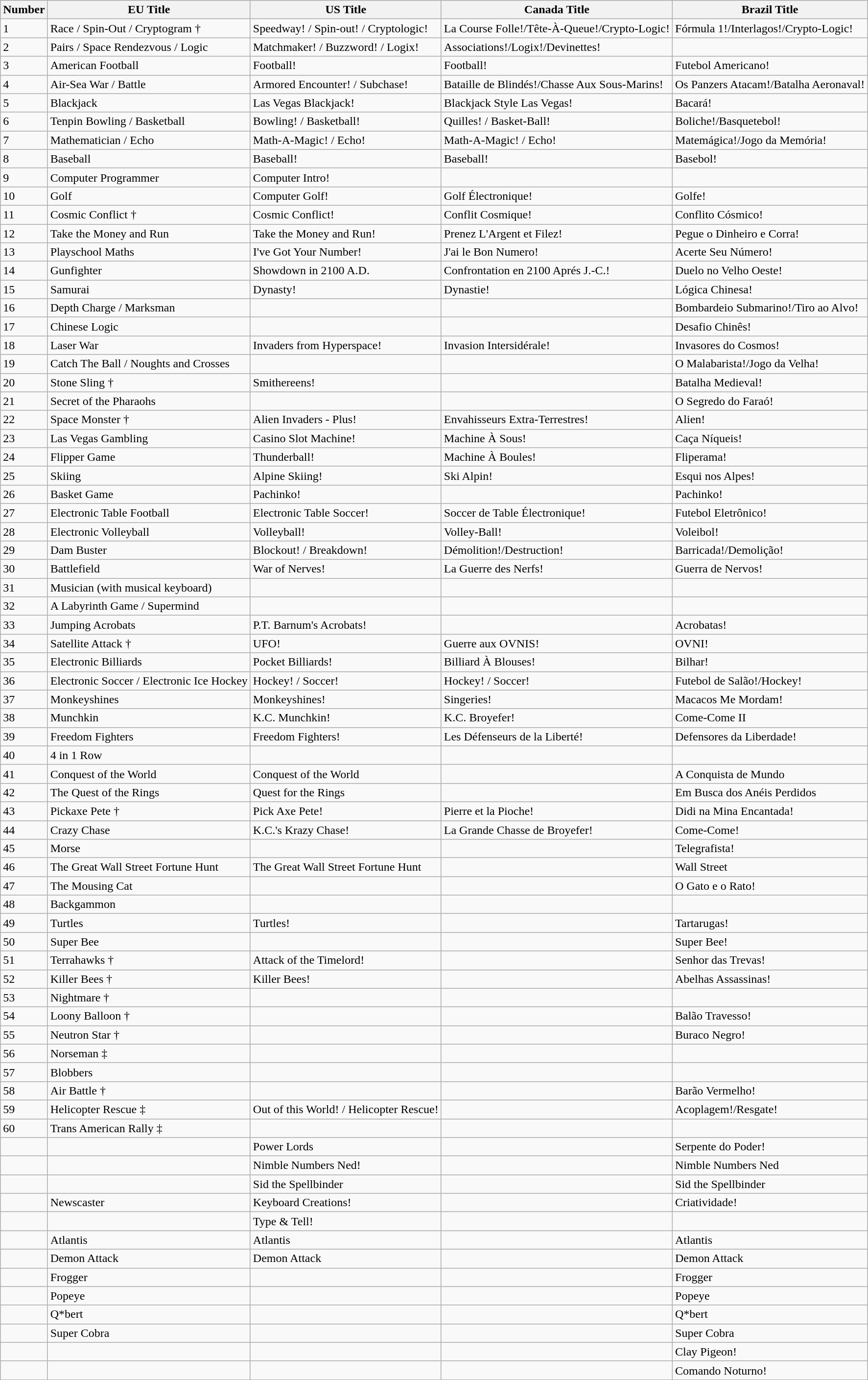<table class="wikitable plainrowheaders sortable">
<tr>
<th>Number</th>
<th>EU Title</th>
<th>US Title</th>
<th>Canada Title</th>
<th>Brazil Title</th>
</tr>
<tr>
<td>1</td>
<td>Race / Spin-Out / Cryptogram †</td>
<td>Speedway! / Spin-out! / Cryptologic!</td>
<td>La Course Folle!/Tête-À-Queue!/Crypto-Logic!</td>
<td>Fórmula 1!/Interlagos!/Crypto-Logic!</td>
</tr>
<tr>
<td>2</td>
<td>Pairs / Space Rendezvous / Logic</td>
<td>Matchmaker! / Buzzword! / Logix!</td>
<td>Associations!/Logix!/Devinettes!</td>
<td></td>
</tr>
<tr>
<td>3</td>
<td>American Football</td>
<td>Football!</td>
<td>Football!</td>
<td>Futebol Americano!</td>
</tr>
<tr>
<td>4</td>
<td>Air-Sea War / Battle</td>
<td>Armored Encounter! / Subchase!</td>
<td>Bataille de Blindés!/Chasse Aux Sous-Marins!</td>
<td>Os Panzers Atacam!/Batalha Aeronaval!</td>
</tr>
<tr>
<td>5</td>
<td>Blackjack</td>
<td>Las Vegas Blackjack!</td>
<td>Blackjack Style Las Vegas!</td>
<td>Bacará!</td>
</tr>
<tr>
<td>6</td>
<td>Tenpin Bowling / Basketball</td>
<td>Bowling! / Basketball!</td>
<td>Quilles! / Basket-Ball!</td>
<td>Boliche!/Basquetebol!</td>
</tr>
<tr>
<td>7</td>
<td>Mathematician / Echo</td>
<td>Math-A-Magic! / Echo!</td>
<td>Math-A-Magic! / Echo!</td>
<td>Matemágica!/Jogo da Memória!</td>
</tr>
<tr>
<td>8</td>
<td>Baseball</td>
<td>Baseball!</td>
<td>Baseball!</td>
<td>Basebol!</td>
</tr>
<tr>
<td>9</td>
<td>Computer Programmer</td>
<td>Computer Intro!</td>
<td></td>
<td></td>
</tr>
<tr>
<td>10</td>
<td>Golf</td>
<td>Computer Golf!</td>
<td>Golf Électronique!</td>
<td>Golfe!</td>
</tr>
<tr>
<td>11</td>
<td>Cosmic Conflict †</td>
<td>Cosmic Conflict!</td>
<td>Conflit Cosmique!</td>
<td>Conflito Cósmico!</td>
</tr>
<tr>
<td>12</td>
<td>Take the Money and Run</td>
<td>Take the Money and Run!</td>
<td>Prenez L'Argent et Filez!</td>
<td>Pegue o Dinheiro e Corra!</td>
</tr>
<tr>
<td>13</td>
<td>Playschool Maths</td>
<td>I've Got Your Number!</td>
<td>J'ai le Bon Numero!</td>
<td>Acerte Seu Número!</td>
</tr>
<tr>
<td>14</td>
<td>Gunfighter</td>
<td>Showdown in 2100 A.D.</td>
<td>Confrontation en 2100 Aprés J.-C.!</td>
<td>Duelo no Velho Oeste!</td>
</tr>
<tr>
<td>15</td>
<td>Samurai</td>
<td>Dynasty!</td>
<td>Dynastie!</td>
<td>Lógica Chinesa!</td>
</tr>
<tr>
<td>16</td>
<td>Depth Charge / Marksman</td>
<td></td>
<td></td>
<td>Bombardeio Submarino!/Tiro ao Alvo!</td>
</tr>
<tr>
<td>17</td>
<td>Chinese Logic</td>
<td></td>
<td></td>
<td>Desafio Chinês!</td>
</tr>
<tr>
<td>18</td>
<td>Laser War</td>
<td>Invaders from Hyperspace!</td>
<td>Invasion Intersidérale!</td>
<td>Invasores do Cosmos!</td>
</tr>
<tr>
<td>19</td>
<td>Catch The Ball / Noughts and Crosses</td>
<td></td>
<td></td>
<td>O Malabarista!/Jogo da Velha!</td>
</tr>
<tr>
<td>20</td>
<td>Stone Sling †</td>
<td>Smithereens!</td>
<td></td>
<td>Batalha Medieval!</td>
</tr>
<tr>
<td>21</td>
<td>Secret of the Pharaohs</td>
<td></td>
<td></td>
<td>O Segredo do Faraó!</td>
</tr>
<tr>
<td>22</td>
<td>Space Monster †</td>
<td>Alien Invaders - Plus!</td>
<td>Envahisseurs Extra-Terrestres!</td>
<td>Alien!</td>
</tr>
<tr>
<td>23</td>
<td>Las Vegas Gambling</td>
<td>Casino Slot Machine!</td>
<td>Machine À Sous!</td>
<td>Caça Níqueis!</td>
</tr>
<tr>
<td>24</td>
<td>Flipper Game</td>
<td>Thunderball!</td>
<td>Machine À Boules!</td>
<td>Fliperama!</td>
</tr>
<tr>
<td>25</td>
<td>Skiing</td>
<td>Alpine Skiing!</td>
<td>Ski Alpin!</td>
<td>Esqui nos Alpes!</td>
</tr>
<tr>
<td>26</td>
<td>Basket Game</td>
<td>Pachinko!</td>
<td></td>
<td>Pachinko!</td>
</tr>
<tr>
<td>27</td>
<td>Electronic Table Football</td>
<td>Electronic Table Soccer!</td>
<td>Soccer de Table Électronique!</td>
<td>Futebol Eletrônico!</td>
</tr>
<tr>
<td>28</td>
<td>Electronic Volleyball</td>
<td>Volleyball!</td>
<td>Volley-Ball!</td>
<td>Voleibol!</td>
</tr>
<tr>
<td>29</td>
<td>Dam Buster</td>
<td>Blockout! / Breakdown!</td>
<td>Démolition!/Destruction!</td>
<td>Barricada!/Demolição!</td>
</tr>
<tr>
<td>30</td>
<td>Battlefield</td>
<td>War of Nerves!</td>
<td>La Guerre des Nerfs!</td>
<td>Guerra de Nervos!</td>
</tr>
<tr>
<td>31</td>
<td>Musician (with musical keyboard)</td>
<td></td>
<td></td>
<td></td>
</tr>
<tr>
<td>32</td>
<td>A Labyrinth Game / Supermind</td>
<td></td>
<td></td>
<td></td>
</tr>
<tr>
<td>33</td>
<td>Jumping Acrobats</td>
<td>P.T. Barnum's Acrobats!</td>
<td></td>
<td>Acrobatas!</td>
</tr>
<tr>
<td>34</td>
<td>Satellite Attack †</td>
<td>UFO!</td>
<td>Guerre aux OVNIS!</td>
<td>OVNI!</td>
</tr>
<tr>
<td>35</td>
<td>Electronic Billiards</td>
<td>Pocket Billiards!</td>
<td>Billiard À Blouses!</td>
<td>Bilhar!</td>
</tr>
<tr>
<td>36</td>
<td>Electronic Soccer / Electronic Ice Hockey</td>
<td>Hockey! / Soccer!</td>
<td>Hockey! / Soccer!</td>
<td>Futebol de Salão!/Hockey!</td>
</tr>
<tr>
<td>37</td>
<td>Monkeyshines</td>
<td>Monkeyshines!</td>
<td>Singeries!</td>
<td>Macacos Me Mordam!</td>
</tr>
<tr>
<td>38</td>
<td>Munchkin</td>
<td>K.C. Munchkin!</td>
<td>K.C. Broyefer!</td>
<td>Come-Come II</td>
</tr>
<tr>
<td>39</td>
<td>Freedom Fighters</td>
<td>Freedom Fighters!</td>
<td>Les Défenseurs de la Liberté!</td>
<td>Defensores da Liberdade!</td>
</tr>
<tr>
<td>40</td>
<td>4 in 1 Row</td>
<td></td>
<td></td>
<td></td>
</tr>
<tr>
<td>41</td>
<td>Conquest of the World</td>
<td>Conquest of the World</td>
<td></td>
<td>A Conquista de Mundo</td>
</tr>
<tr>
<td>42</td>
<td>The Quest of the Rings</td>
<td>Quest for the Rings</td>
<td></td>
<td>Em Busca dos Anéis Perdidos</td>
</tr>
<tr>
<td>43</td>
<td>Pickaxe Pete †</td>
<td>Pick Axe Pete!</td>
<td>Pierre et la Pioche!</td>
<td>Didi na Mina Encantada!</td>
</tr>
<tr>
<td>44</td>
<td>Crazy Chase</td>
<td>K.C.'s Krazy Chase!</td>
<td>La Grande Chasse de Broyefer!</td>
<td>Come-Come!</td>
</tr>
<tr>
<td>45</td>
<td>Morse</td>
<td></td>
<td></td>
<td>Telegrafista!</td>
</tr>
<tr>
<td>46</td>
<td>The Great Wall Street Fortune Hunt</td>
<td>The Great Wall Street Fortune Hunt</td>
<td></td>
<td>Wall Street</td>
</tr>
<tr>
<td>47</td>
<td>The Mousing Cat</td>
<td></td>
<td></td>
<td>O Gato e o Rato!</td>
</tr>
<tr>
<td>48</td>
<td>Backgammon</td>
<td></td>
<td></td>
<td></td>
</tr>
<tr>
<td>49</td>
<td>Turtles</td>
<td>Turtles!</td>
<td></td>
<td>Tartarugas!</td>
</tr>
<tr>
<td>50</td>
<td>Super Bee</td>
<td></td>
<td></td>
<td>Super Bee!</td>
</tr>
<tr>
<td>51</td>
<td>Terrahawks †</td>
<td>Attack of the Timelord!</td>
<td></td>
<td>Senhor das Trevas!</td>
</tr>
<tr>
<td>52</td>
<td>Killer Bees †</td>
<td>Killer Bees!</td>
<td></td>
<td>Abelhas Assassinas!</td>
</tr>
<tr>
<td>53</td>
<td>Nightmare †</td>
<td></td>
<td></td>
<td></td>
</tr>
<tr>
<td>54</td>
<td>Loony Balloon †</td>
<td></td>
<td></td>
<td>Balão Travesso!</td>
</tr>
<tr>
<td>55</td>
<td>Neutron Star †</td>
<td></td>
<td></td>
<td>Buraco Negro!</td>
</tr>
<tr>
<td>56</td>
<td>Norseman ‡</td>
<td></td>
<td></td>
<td></td>
</tr>
<tr>
<td>57</td>
<td>Blobbers</td>
<td></td>
<td></td>
<td></td>
</tr>
<tr>
<td>58</td>
<td>Air Battle †</td>
<td></td>
<td></td>
<td>Barão Vermelho!</td>
</tr>
<tr>
<td>59</td>
<td>Helicopter Rescue ‡</td>
<td>Out of this World! / Helicopter Rescue!</td>
<td></td>
<td>Acoplagem!/Resgate!</td>
</tr>
<tr>
<td>60</td>
<td>Trans American Rally ‡</td>
<td></td>
<td></td>
<td></td>
</tr>
<tr>
<td></td>
<td></td>
<td>Power Lords</td>
<td></td>
<td>Serpente do Poder!</td>
</tr>
<tr>
<td></td>
<td></td>
<td>Nimble Numbers Ned!</td>
<td></td>
<td>Nimble Numbers Ned</td>
</tr>
<tr>
<td></td>
<td></td>
<td>Sid the Spellbinder</td>
<td></td>
<td>Sid the Spellbinder</td>
</tr>
<tr>
<td></td>
<td>Newscaster</td>
<td>Keyboard Creations!</td>
<td></td>
<td>Criatividade!</td>
</tr>
<tr>
<td></td>
<td></td>
<td>Type & Tell!</td>
<td></td>
<td></td>
</tr>
<tr>
<td></td>
<td>Atlantis</td>
<td>Atlantis</td>
<td></td>
<td>Atlantis</td>
</tr>
<tr>
<td></td>
<td>Demon Attack</td>
<td>Demon Attack</td>
<td></td>
<td>Demon Attack</td>
</tr>
<tr>
<td></td>
<td>Frogger</td>
<td></td>
<td></td>
<td>Frogger</td>
</tr>
<tr>
<td></td>
<td>Popeye</td>
<td></td>
<td></td>
<td>Popeye</td>
</tr>
<tr>
<td></td>
<td>Q*bert</td>
<td></td>
<td></td>
<td>Q*bert</td>
</tr>
<tr>
<td></td>
<td>Super Cobra</td>
<td></td>
<td></td>
<td>Super Cobra</td>
</tr>
<tr>
<td></td>
<td></td>
<td></td>
<td></td>
<td>Clay Pigeon!</td>
</tr>
<tr>
<td></td>
<td></td>
<td></td>
<td></td>
<td>Comando Noturno!</td>
</tr>
</table>
